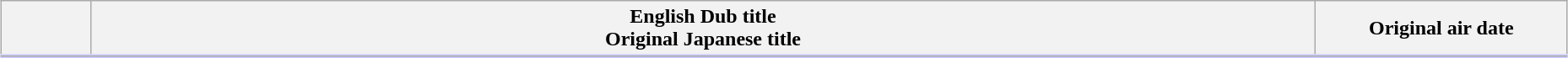<table class="plainrowheaders wikitable" style="width:98%; margin:auto; background:#FFF;">
<tr style="border-bottom: 3px solid #CCF;">
<th style="width:4em;"></th>
<th>English Dub title<br>Original Japanese title</th>
<th style="width:12em;">Original air date</th>
</tr>
<tr>
</tr>
</table>
